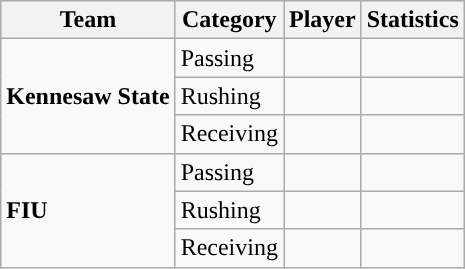<table class="wikitable" style="float: right;">
<tr>
<th>Team</th>
<th>Category</th>
<th>Player</th>
<th>Statistics</th>
</tr>
<tr>
<td rowspan=3><strong>Kennesaw State</strong></td>
<td>Passing</td>
<td></td>
<td></td>
</tr>
<tr>
<td>Rushing</td>
<td></td>
<td></td>
</tr>
<tr>
<td>Receiving</td>
<td></td>
<td></td>
</tr>
<tr>
<td rowspan=3><strong>FIU</strong></td>
<td>Passing</td>
<td></td>
<td></td>
</tr>
<tr>
<td>Rushing</td>
<td></td>
<td></td>
</tr>
<tr>
<td>Receiving</td>
<td></td>
<td></td>
</tr>
</table>
